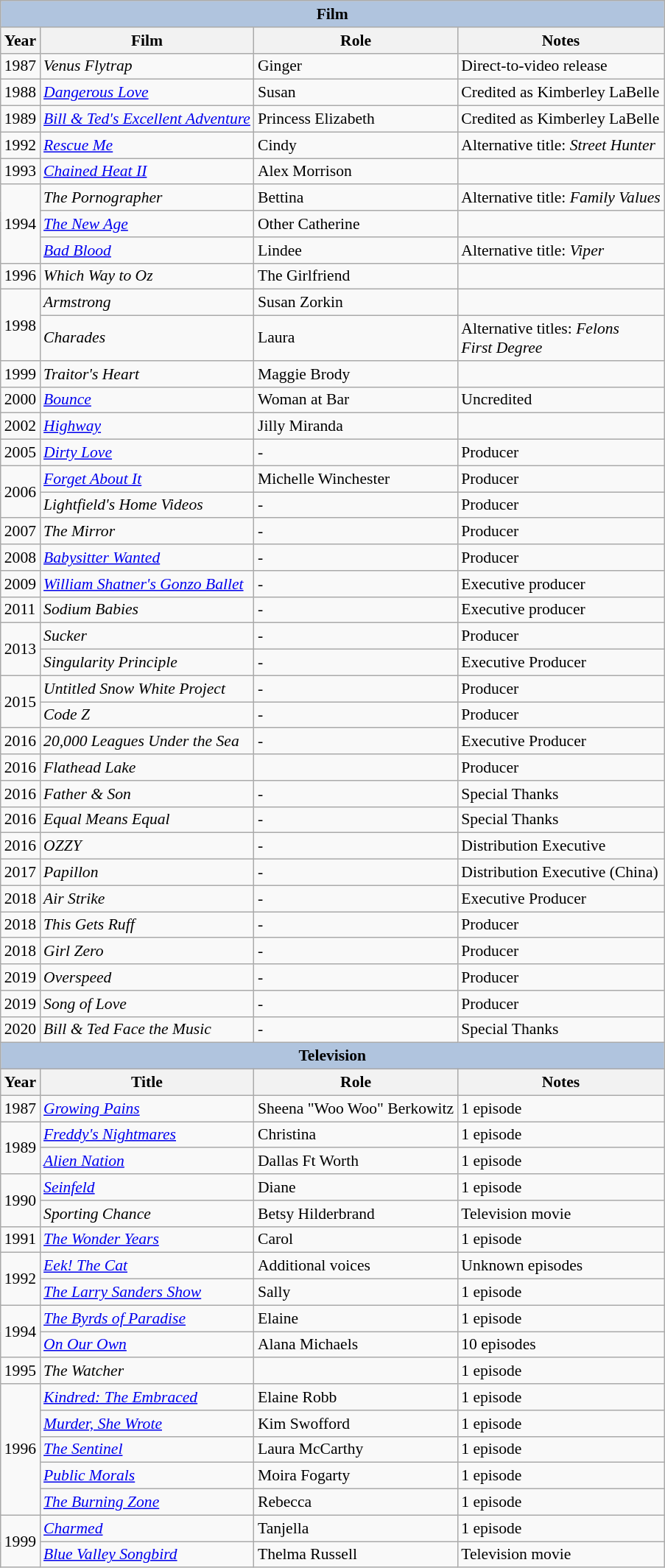<table class="wikitable" style="font-size: 90%;">
<tr>
<th colspan="4" style="background: LightSteelBlue;">Film</th>
</tr>
<tr>
<th>Year</th>
<th>Film</th>
<th>Role</th>
<th>Notes</th>
</tr>
<tr>
<td>1987</td>
<td><em>Venus Flytrap</em></td>
<td>Ginger</td>
<td>Direct-to-video release</td>
</tr>
<tr>
<td>1988</td>
<td><em><a href='#'>Dangerous Love</a></em></td>
<td>Susan</td>
<td>Credited as Kimberley LaBelle</td>
</tr>
<tr>
<td>1989</td>
<td><em><a href='#'>Bill & Ted's Excellent Adventure</a></em></td>
<td>Princess Elizabeth</td>
<td>Credited as Kimberley LaBelle</td>
</tr>
<tr>
<td>1992</td>
<td><em><a href='#'>Rescue Me</a></em></td>
<td>Cindy</td>
<td>Alternative title: <em>Street Hunter</em></td>
</tr>
<tr>
<td>1993</td>
<td><em><a href='#'>Chained Heat II</a></em></td>
<td>Alex Morrison</td>
<td></td>
</tr>
<tr>
<td rowspan=3>1994</td>
<td><em>The Pornographer</em></td>
<td>Bettina</td>
<td>Alternative title: <em>Family Values</em></td>
</tr>
<tr>
<td><em><a href='#'>The New Age</a></em></td>
<td>Other Catherine</td>
<td></td>
</tr>
<tr>
<td><em><a href='#'>Bad Blood</a></em></td>
<td>Lindee</td>
<td>Alternative title: <em>Viper</em></td>
</tr>
<tr>
<td>1996</td>
<td><em>Which Way to Oz</em></td>
<td>The Girlfriend</td>
<td></td>
</tr>
<tr>
<td rowspan=2>1998</td>
<td><em>Armstrong</em></td>
<td>Susan Zorkin</td>
<td></td>
</tr>
<tr>
<td><em>Charades</em></td>
<td>Laura</td>
<td>Alternative titles: <em>Felons</em><br><em>First Degree</em></td>
</tr>
<tr>
<td>1999</td>
<td><em>Traitor's Heart</em></td>
<td>Maggie Brody</td>
<td></td>
</tr>
<tr>
<td>2000</td>
<td><em><a href='#'>Bounce</a></em></td>
<td>Woman at Bar</td>
<td>Uncredited</td>
</tr>
<tr>
<td>2002</td>
<td><em><a href='#'>Highway</a></em></td>
<td>Jilly Miranda</td>
<td></td>
</tr>
<tr>
<td>2005</td>
<td><em><a href='#'>Dirty Love</a></em></td>
<td>-</td>
<td>Producer</td>
</tr>
<tr>
<td rowspan=2>2006</td>
<td><em><a href='#'>Forget About It</a></em></td>
<td>Michelle Winchester</td>
<td>Producer</td>
</tr>
<tr>
<td><em>Lightfield's Home Videos</em></td>
<td>-</td>
<td>Producer</td>
</tr>
<tr>
<td>2007</td>
<td><em>The Mirror</em></td>
<td>-</td>
<td>Producer</td>
</tr>
<tr>
<td>2008</td>
<td><em><a href='#'>Babysitter Wanted</a></em></td>
<td>-</td>
<td>Producer</td>
</tr>
<tr>
<td>2009</td>
<td><em><a href='#'>William Shatner's Gonzo Ballet</a></em></td>
<td>-</td>
<td>Executive producer</td>
</tr>
<tr>
<td>2011</td>
<td><em>Sodium Babies</em></td>
<td>-</td>
<td>Executive producer</td>
</tr>
<tr>
<td rowspan="2">2013</td>
<td><em>Sucker</em></td>
<td>-</td>
<td>Producer</td>
</tr>
<tr>
<td><em>Singularity Principle</em></td>
<td>-</td>
<td>Executive Producer</td>
</tr>
<tr>
<td rowspan="2">2015</td>
<td><em>Untitled Snow White Project</em></td>
<td>-</td>
<td>Producer</td>
</tr>
<tr>
<td><em>Code Z</em></td>
<td>-</td>
<td>Producer</td>
</tr>
<tr>
<td>2016</td>
<td><em>20,000 Leagues Under the Sea</em></td>
<td>-</td>
<td>Executive Producer</td>
</tr>
<tr>
<td>2016</td>
<td><em>Flathead Lake</em></td>
<td></td>
<td>Producer</td>
</tr>
<tr>
<td>2016</td>
<td><em>Father & Son</em></td>
<td>-</td>
<td>Special Thanks</td>
</tr>
<tr>
<td>2016</td>
<td><em>Equal Means Equal</em></td>
<td>-</td>
<td>Special Thanks</td>
</tr>
<tr>
<td>2016</td>
<td><em>OZZY</em></td>
<td>-</td>
<td>Distribution Executive</td>
</tr>
<tr>
<td>2017</td>
<td><em>Papillon</em></td>
<td>-</td>
<td>Distribution Executive (China)</td>
</tr>
<tr>
<td>2018</td>
<td><em>Air Strike</em></td>
<td>-</td>
<td>Executive Producer</td>
</tr>
<tr>
<td>2018</td>
<td><em>This Gets Ruff</em></td>
<td>-</td>
<td>Producer</td>
</tr>
<tr>
<td>2018</td>
<td><em>Girl Zero</em></td>
<td>-</td>
<td>Producer</td>
</tr>
<tr>
<td>2019</td>
<td><em>Overspeed</em></td>
<td>-</td>
<td>Producer</td>
</tr>
<tr>
<td>2019</td>
<td><em>Song of Love</em></td>
<td>-</td>
<td>Producer</td>
</tr>
<tr>
<td>2020</td>
<td><em>Bill & Ted Face the Music</em></td>
<td>-</td>
<td>Special Thanks</td>
</tr>
<tr>
<th colspan="4" style="background: LightSteelBlue;">Television</th>
</tr>
<tr>
<th>Year</th>
<th>Title</th>
<th>Role</th>
<th>Notes</th>
</tr>
<tr>
<td>1987</td>
<td><em><a href='#'>Growing Pains</a></em></td>
<td>Sheena "Woo Woo" Berkowitz</td>
<td>1 episode</td>
</tr>
<tr>
<td rowspan=2>1989</td>
<td><em><a href='#'>Freddy's Nightmares</a></em></td>
<td>Christina</td>
<td>1 episode</td>
</tr>
<tr>
<td><em><a href='#'>Alien Nation</a></em></td>
<td>Dallas Ft Worth</td>
<td>1 episode</td>
</tr>
<tr>
<td rowspan=2>1990</td>
<td><em><a href='#'>Seinfeld</a></em></td>
<td>Diane</td>
<td>1 episode</td>
</tr>
<tr>
<td><em>Sporting Chance</em></td>
<td>Betsy Hilderbrand</td>
<td>Television movie</td>
</tr>
<tr>
<td>1991</td>
<td><em><a href='#'>The Wonder Years</a></em></td>
<td>Carol</td>
<td>1 episode</td>
</tr>
<tr>
<td rowspan=2>1992</td>
<td><em><a href='#'>Eek! The Cat</a></em></td>
<td>Additional voices</td>
<td>Unknown episodes</td>
</tr>
<tr>
<td><em><a href='#'>The Larry Sanders Show</a></em></td>
<td>Sally</td>
<td>1 episode</td>
</tr>
<tr>
<td rowspan=2>1994</td>
<td><em><a href='#'>The Byrds of Paradise</a></em></td>
<td>Elaine</td>
<td>1 episode</td>
</tr>
<tr>
<td><em><a href='#'>On Our Own</a></em></td>
<td>Alana Michaels</td>
<td>10 episodes</td>
</tr>
<tr>
<td>1995</td>
<td><em>The Watcher</em></td>
<td></td>
<td>1 episode</td>
</tr>
<tr>
<td rowspan=5>1996</td>
<td><em><a href='#'>Kindred: The Embraced</a></em></td>
<td>Elaine Robb</td>
<td>1 episode</td>
</tr>
<tr>
<td><em><a href='#'>Murder, She Wrote</a></em></td>
<td>Kim Swofford</td>
<td>1 episode</td>
</tr>
<tr>
<td><em><a href='#'>The Sentinel</a></em></td>
<td>Laura McCarthy</td>
<td>1 episode</td>
</tr>
<tr>
<td><em><a href='#'>Public Morals</a></em></td>
<td>Moira Fogarty</td>
<td>1 episode</td>
</tr>
<tr>
<td><em><a href='#'>The Burning Zone</a></em></td>
<td>Rebecca</td>
<td>1 episode</td>
</tr>
<tr>
<td rowspan=2>1999</td>
<td><em><a href='#'>Charmed</a></em></td>
<td>Tanjella</td>
<td>1 episode</td>
</tr>
<tr>
<td><em><a href='#'>Blue Valley Songbird</a></em></td>
<td>Thelma Russell</td>
<td>Television movie</td>
</tr>
</table>
